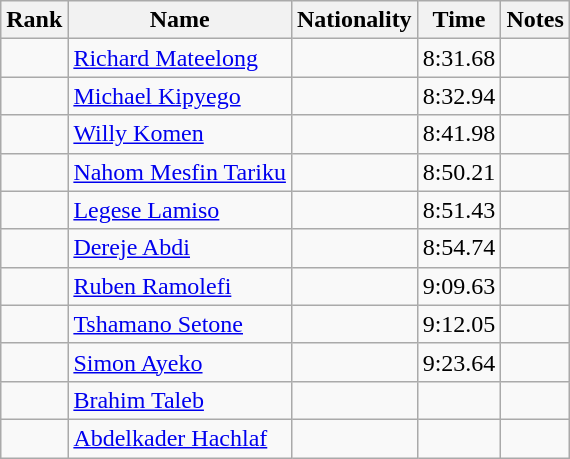<table class="wikitable sortable" style="text-align:center">
<tr>
<th>Rank</th>
<th>Name</th>
<th>Nationality</th>
<th>Time</th>
<th>Notes</th>
</tr>
<tr>
<td></td>
<td align=left><a href='#'>Richard Mateelong</a></td>
<td align=left></td>
<td>8:31.68</td>
<td></td>
</tr>
<tr>
<td></td>
<td align=left><a href='#'>Michael Kipyego</a></td>
<td align=left></td>
<td>8:32.94</td>
<td></td>
</tr>
<tr>
<td></td>
<td align=left><a href='#'>Willy Komen</a></td>
<td align=left></td>
<td>8:41.98</td>
<td></td>
</tr>
<tr>
<td></td>
<td align=left><a href='#'>Nahom Mesfin Tariku</a></td>
<td align=left></td>
<td>8:50.21</td>
<td></td>
</tr>
<tr>
<td></td>
<td align=left><a href='#'>Legese Lamiso</a></td>
<td align=left></td>
<td>8:51.43</td>
<td></td>
</tr>
<tr>
<td></td>
<td align=left><a href='#'>Dereje Abdi</a></td>
<td align=left></td>
<td>8:54.74</td>
<td></td>
</tr>
<tr>
<td></td>
<td align=left><a href='#'>Ruben Ramolefi</a></td>
<td align=left></td>
<td>9:09.63</td>
<td></td>
</tr>
<tr>
<td></td>
<td align=left><a href='#'>Tshamano Setone</a></td>
<td align=left></td>
<td>9:12.05</td>
<td></td>
</tr>
<tr>
<td></td>
<td align=left><a href='#'>Simon Ayeko</a></td>
<td align=left></td>
<td>9:23.64</td>
<td></td>
</tr>
<tr>
<td></td>
<td align=left><a href='#'>Brahim Taleb</a></td>
<td align=left></td>
<td></td>
<td></td>
</tr>
<tr>
<td></td>
<td align=left><a href='#'>Abdelkader Hachlaf</a></td>
<td align=left></td>
<td></td>
<td></td>
</tr>
</table>
